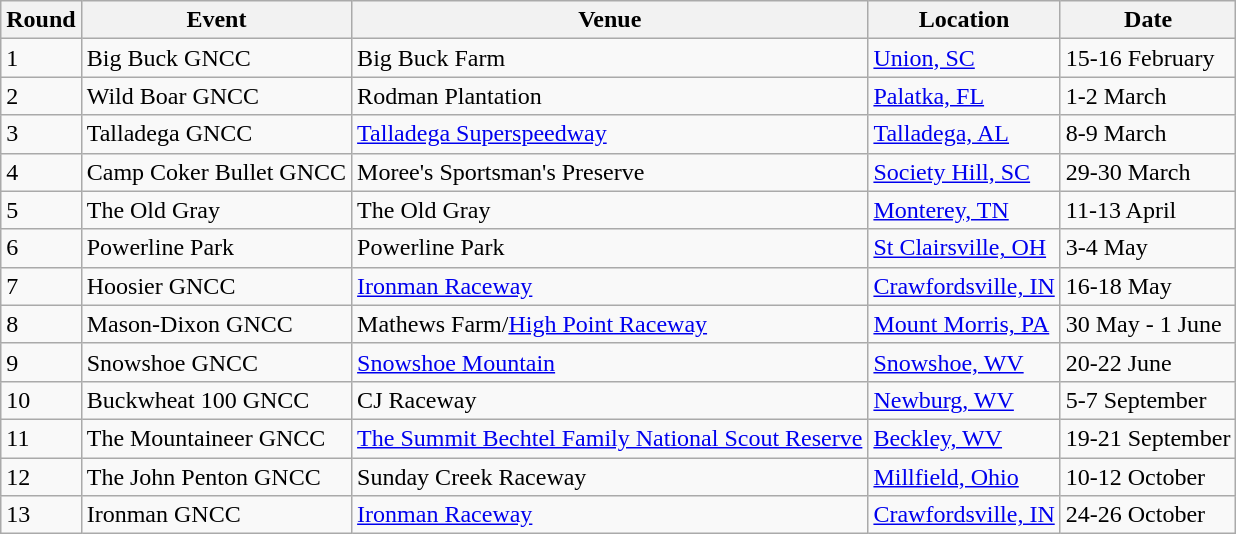<table class="wikitable">
<tr>
<th>Round</th>
<th>Event</th>
<th>Venue</th>
<th>Location</th>
<th>Date</th>
</tr>
<tr>
<td>1</td>
<td>Big Buck GNCC</td>
<td>Big Buck Farm</td>
<td><a href='#'>Union, SC</a></td>
<td>15-16 February</td>
</tr>
<tr>
<td>2</td>
<td>Wild Boar GNCC</td>
<td>Rodman Plantation</td>
<td><a href='#'>Palatka, FL</a></td>
<td>1-2 March</td>
</tr>
<tr>
<td>3</td>
<td>Talladega GNCC</td>
<td><a href='#'>Talladega Superspeedway</a></td>
<td><a href='#'>Talladega, AL</a></td>
<td>8-9 March</td>
</tr>
<tr>
<td>4</td>
<td>Camp Coker Bullet GNCC</td>
<td>Moree's Sportsman's Preserve</td>
<td><a href='#'>Society Hill, SC</a></td>
<td>29-30 March</td>
</tr>
<tr>
<td>5</td>
<td>The Old Gray</td>
<td>The Old Gray</td>
<td><a href='#'>Monterey, TN</a></td>
<td>11-13 April</td>
</tr>
<tr>
<td>6</td>
<td>Powerline Park</td>
<td>Powerline Park</td>
<td><a href='#'>St Clairsville, OH</a></td>
<td>3-4 May</td>
</tr>
<tr>
<td>7</td>
<td>Hoosier GNCC</td>
<td><a href='#'>Ironman Raceway</a></td>
<td><a href='#'>Crawfordsville, IN</a></td>
<td>16-18 May</td>
</tr>
<tr>
<td>8</td>
<td>Mason-Dixon GNCC</td>
<td>Mathews Farm/<a href='#'>High Point Raceway</a></td>
<td><a href='#'>Mount Morris, PA</a></td>
<td>30 May - 1 June</td>
</tr>
<tr>
<td>9</td>
<td>Snowshoe GNCC</td>
<td><a href='#'>Snowshoe Mountain</a></td>
<td><a href='#'>Snowshoe, WV</a></td>
<td>20-22 June</td>
</tr>
<tr>
<td>10</td>
<td>Buckwheat 100 GNCC</td>
<td>CJ Raceway</td>
<td><a href='#'>Newburg, WV</a></td>
<td>5-7 September</td>
</tr>
<tr>
<td>11</td>
<td>The Mountaineer GNCC</td>
<td><a href='#'>The Summit Bechtel Family National Scout Reserve</a></td>
<td><a href='#'>Beckley, WV</a></td>
<td>19-21 September</td>
</tr>
<tr>
<td>12</td>
<td>The John Penton GNCC</td>
<td>Sunday Creek Raceway</td>
<td><a href='#'>Millfield, Ohio</a></td>
<td>10-12 October</td>
</tr>
<tr>
<td>13</td>
<td>Ironman GNCC</td>
<td><a href='#'>Ironman Raceway</a></td>
<td><a href='#'>Crawfordsville, IN</a></td>
<td>24-26 October</td>
</tr>
</table>
